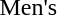<table>
<tr style="vertical-align:top">
<td>Men's</td>
<td> </td>
<td> </td>
<td> </td>
</tr>
</table>
